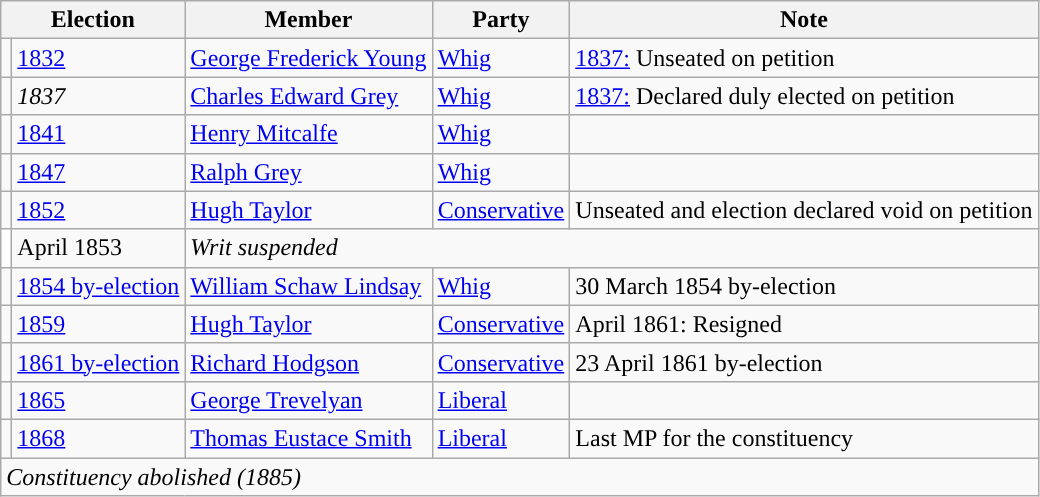<table class="wikitable">
<tr>
<th colspan=2>Election</th>
<th>Member</th>
<th>Party</th>
<th>Note</th>
</tr>
<tr>
<td style="color:inherit;background-color: "></td>
<td><a href='#'>1832</a></td>
<td><a href='#'>George Frederick Young</a></td>
<td><a href='#'>Whig</a></td>
<td><a href='#'>1837:</a> Unseated on petition</td>
</tr>
<tr>
<td style="color:inherit;background-color: "></td>
<td><em>1837</em></td>
<td><a href='#'>Charles Edward Grey</a></td>
<td><a href='#'>Whig</a></td>
<td><a href='#'>1837:</a> Declared duly elected on petition</td>
</tr>
<tr>
<td style="color:inherit;background-color: "></td>
<td><a href='#'>1841</a></td>
<td><a href='#'>Henry Mitcalfe</a></td>
<td><a href='#'>Whig</a></td>
<td></td>
</tr>
<tr>
<td style="color:inherit;background-color: "></td>
<td><a href='#'>1847</a></td>
<td><a href='#'>Ralph Grey</a></td>
<td><a href='#'>Whig</a></td>
<td></td>
</tr>
<tr>
<td style="color:inherit;background-color: "></td>
<td><a href='#'>1852</a></td>
<td><a href='#'>Hugh Taylor</a></td>
<td><a href='#'>Conservative</a></td>
<td>Unseated and election declared void on petition</td>
</tr>
<tr>
<td style="color:inherit;background-color: white"></td>
<td>April 1853</td>
<td colspan="3"><em>Writ suspended</em></td>
</tr>
<tr>
<td style="color:inherit;background-color: "></td>
<td><a href='#'>1854 by-election</a></td>
<td><a href='#'>William Schaw Lindsay</a></td>
<td><a href='#'>Whig</a></td>
<td>30 March 1854 by-election</td>
</tr>
<tr>
<td style="color:inherit;background-color: "></td>
<td><a href='#'>1859</a></td>
<td><a href='#'>Hugh Taylor</a></td>
<td><a href='#'>Conservative</a></td>
<td>April 1861: Resigned</td>
</tr>
<tr>
<td style="color:inherit;background-color: "></td>
<td><a href='#'>1861 by-election</a></td>
<td><a href='#'>Richard Hodgson</a></td>
<td><a href='#'>Conservative</a></td>
<td>23 April 1861 by-election</td>
</tr>
<tr>
<td style="color:inherit;background-color: "></td>
<td><a href='#'>1865</a></td>
<td><a href='#'>George Trevelyan</a></td>
<td><a href='#'>Liberal</a></td>
<td></td>
</tr>
<tr>
<td style="color:inherit;background-color: "></td>
<td><a href='#'>1868</a></td>
<td><a href='#'>Thomas Eustace Smith</a></td>
<td><a href='#'>Liberal</a></td>
<td>Last MP for the constituency</td>
</tr>
<tr>
<td colspan="5"><em>Constituency abolished (1885)</em></td>
</tr>
</table>
